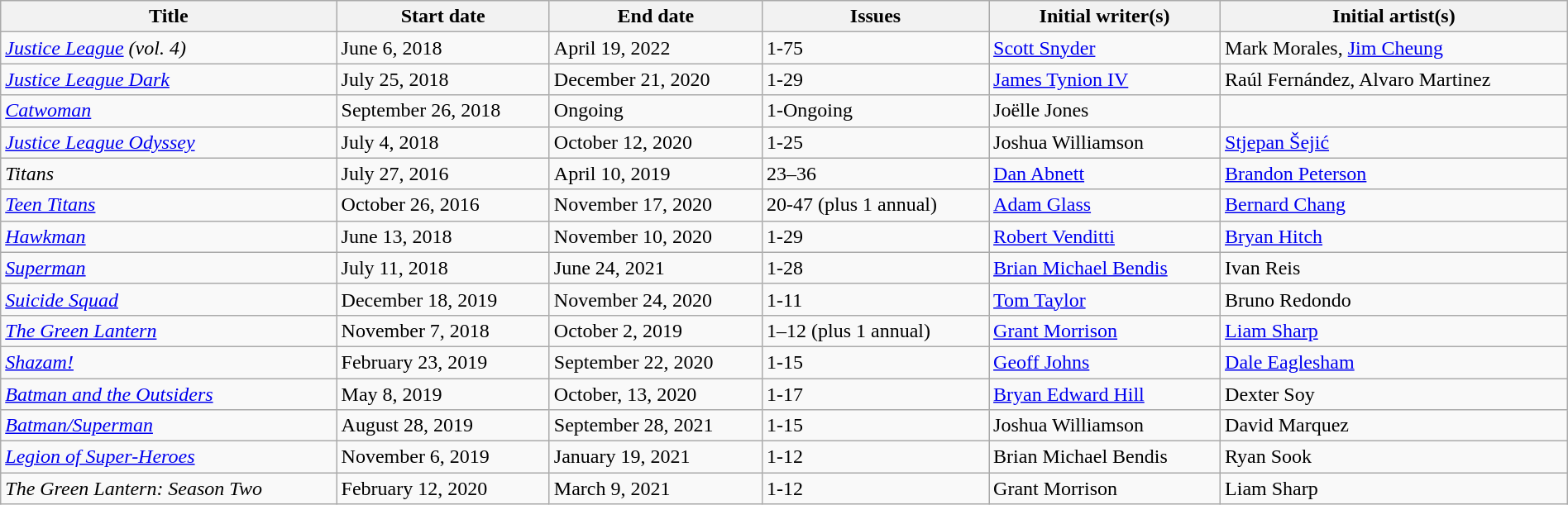<table class="wikitable" style="width:100%">
<tr>
<th>Title</th>
<th>Start date</th>
<th>End date</th>
<th>Issues</th>
<th>Initial writer(s)</th>
<th>Initial artist(s)</th>
</tr>
<tr>
<td><em><a href='#'>Justice League</a> (vol. 4)</em></td>
<td>June 6, 2018</td>
<td>April 19, 2022</td>
<td>1-75</td>
<td><a href='#'>Scott Snyder</a></td>
<td>Mark Morales, <a href='#'>Jim Cheung</a></td>
</tr>
<tr>
<td><em><a href='#'>Justice League Dark</a></em></td>
<td>July 25, 2018</td>
<td>December 21, 2020</td>
<td>1-29</td>
<td><a href='#'>James Tynion IV</a></td>
<td>Raúl Fernández, Alvaro Martinez</td>
</tr>
<tr>
<td><em><a href='#'>Catwoman</a></em></td>
<td>September 26, 2018</td>
<td>Ongoing</td>
<td>1-Ongoing</td>
<td>Joëlle Jones</td>
<td></td>
</tr>
<tr>
<td><em><a href='#'>Justice League Odyssey</a></em></td>
<td>July 4, 2018</td>
<td>October 12, 2020</td>
<td>1-25</td>
<td>Joshua Williamson</td>
<td><a href='#'>Stjepan Šejić</a></td>
</tr>
<tr>
<td><em>Titans</em></td>
<td>July 27, 2016</td>
<td>April 10, 2019</td>
<td>23–36</td>
<td><a href='#'>Dan Abnett</a></td>
<td><a href='#'>Brandon Peterson</a></td>
</tr>
<tr>
<td><em><a href='#'>Teen Titans</a></em></td>
<td>October 26, 2016</td>
<td>November 17, 2020</td>
<td>20-47 (plus 1 annual)</td>
<td><a href='#'>Adam Glass</a></td>
<td><a href='#'>Bernard Chang</a></td>
</tr>
<tr>
<td><em><a href='#'>Hawkman</a></em></td>
<td>June 13, 2018</td>
<td>November 10, 2020</td>
<td>1-29</td>
<td><a href='#'>Robert Venditti</a></td>
<td><a href='#'>Bryan Hitch</a></td>
</tr>
<tr>
<td><em><a href='#'>Superman</a></em></td>
<td>July 11, 2018</td>
<td>June 24, 2021</td>
<td>1-28</td>
<td><a href='#'>Brian Michael Bendis</a></td>
<td>Ivan Reis</td>
</tr>
<tr>
<td><em><a href='#'>Suicide Squad</a></em></td>
<td>December 18, 2019</td>
<td>November 24, 2020</td>
<td>1-11</td>
<td><a href='#'>Tom Taylor</a></td>
<td>Bruno Redondo</td>
</tr>
<tr>
<td><em><a href='#'>The Green Lantern</a></em></td>
<td>November 7, 2018</td>
<td>October 2, 2019</td>
<td>1–12 (plus 1 annual)</td>
<td><a href='#'>Grant Morrison</a></td>
<td><a href='#'>Liam Sharp</a></td>
</tr>
<tr>
<td><em><a href='#'>Shazam!</a></em></td>
<td>February 23, 2019</td>
<td>September 22, 2020</td>
<td>1-15</td>
<td><a href='#'>Geoff Johns</a></td>
<td><a href='#'>Dale Eaglesham</a></td>
</tr>
<tr>
<td><em><a href='#'>Batman and the Outsiders</a></em></td>
<td>May 8, 2019</td>
<td>October, 13, 2020</td>
<td>1-17</td>
<td><a href='#'>Bryan Edward Hill</a></td>
<td>Dexter Soy</td>
</tr>
<tr>
<td><em><a href='#'>Batman/Superman</a></em></td>
<td>August 28, 2019</td>
<td>September 28, 2021</td>
<td>1-15</td>
<td>Joshua Williamson</td>
<td>David Marquez</td>
</tr>
<tr>
<td><em><a href='#'>Legion of Super-Heroes</a></em></td>
<td>November 6, 2019</td>
<td>January 19, 2021</td>
<td>1-12</td>
<td>Brian Michael Bendis</td>
<td>Ryan Sook</td>
</tr>
<tr>
<td><em>The Green Lantern: Season Two</em></td>
<td>February 12, 2020</td>
<td>March 9, 2021</td>
<td>1-12</td>
<td>Grant Morrison</td>
<td>Liam Sharp</td>
</tr>
</table>
